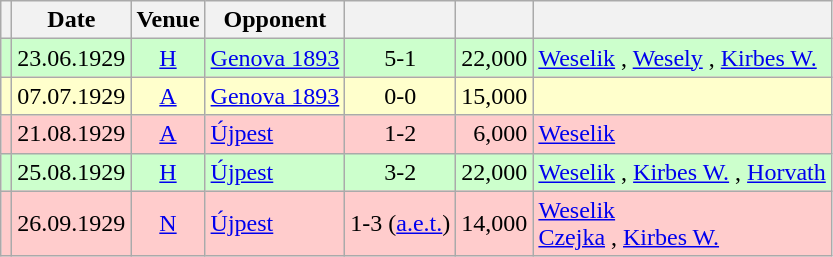<table class="wikitable" Style="text-align: center">
<tr>
<th></th>
<th>Date</th>
<th>Venue</th>
<th>Opponent</th>
<th></th>
<th></th>
<th></th>
</tr>
<tr style="background:#cfc">
<td></td>
<td>23.06.1929</td>
<td><a href='#'>H</a></td>
<td align="left"><a href='#'>Genova 1893</a> </td>
<td>5-1</td>
<td align="right">22,000</td>
<td align="left"><a href='#'>Weselik</a>  , <a href='#'>Wesely</a>  , <a href='#'>Kirbes W.</a> </td>
</tr>
<tr style="background:#ffc">
<td></td>
<td>07.07.1929</td>
<td><a href='#'>A</a></td>
<td align="left"><a href='#'>Genova 1893</a> </td>
<td>0-0</td>
<td align="right">15,000</td>
<td align="left"></td>
</tr>
<tr style="background:#fcc">
<td></td>
<td>21.08.1929</td>
<td><a href='#'>A</a></td>
<td align="left"><a href='#'>Újpest</a> </td>
<td>1-2</td>
<td align="right">6,000</td>
<td align="left"><a href='#'>Weselik</a> </td>
</tr>
<tr style="background:#cfc">
<td></td>
<td>25.08.1929</td>
<td><a href='#'>H</a></td>
<td align="left"><a href='#'>Újpest</a> </td>
<td>3-2</td>
<td align="right">22,000</td>
<td align="left"><a href='#'>Weselik</a> , <a href='#'>Kirbes W.</a> , <a href='#'>Horvath</a> </td>
</tr>
<tr style="background:#fcc">
<td></td>
<td>26.09.1929</td>
<td><a href='#'>N</a></td>
<td align="left"><a href='#'>Újpest</a> </td>
<td>1-3 (<a href='#'>a.e.t.</a>)</td>
<td align="right">14,000</td>
<td align="left"><a href='#'>Weselik</a>  <br> <a href='#'>Czejka</a> , <a href='#'>Kirbes W.</a> </td>
</tr>
</table>
